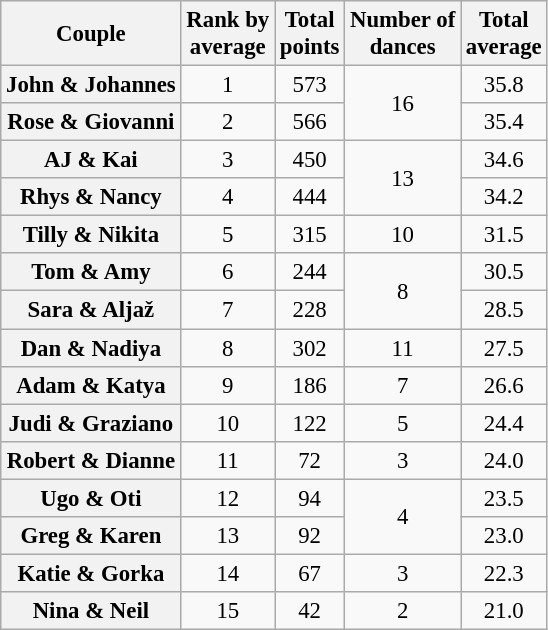<table class="wikitable sortable" style="text-align:center; font-size:95%">
<tr>
<th scope="col">Couple</th>
<th scope="col">Rank by<br>average</th>
<th scope="col">Total<br>points</th>
<th scope="col">Number of<br>dances</th>
<th scope="col">Total<br>average</th>
</tr>
<tr>
<th scope="row">John & Johannes</th>
<td>1</td>
<td>573</td>
<td rowspan="2">16</td>
<td>35.8</td>
</tr>
<tr>
<th scope="row">Rose & Giovanni</th>
<td>2</td>
<td>566</td>
<td>35.4</td>
</tr>
<tr>
<th scope="row">AJ & Kai</th>
<td>3</td>
<td>450</td>
<td rowspan="2">13</td>
<td>34.6</td>
</tr>
<tr>
<th scope="row">Rhys & Nancy</th>
<td>4</td>
<td>444</td>
<td>34.2</td>
</tr>
<tr>
<th scope="row">Tilly & Nikita</th>
<td>5</td>
<td>315</td>
<td>10</td>
<td>31.5</td>
</tr>
<tr>
<th scope="row">Tom & Amy</th>
<td>6</td>
<td>244</td>
<td rowspan="2">8</td>
<td>30.5</td>
</tr>
<tr>
<th scope="row">Sara & Aljaž</th>
<td>7</td>
<td>228</td>
<td>28.5</td>
</tr>
<tr>
<th scope="row">Dan & Nadiya</th>
<td>8</td>
<td>302</td>
<td>11</td>
<td>27.5</td>
</tr>
<tr>
<th scope="row">Adam & Katya</th>
<td>9</td>
<td>186</td>
<td>7</td>
<td>26.6</td>
</tr>
<tr>
<th scope="row">Judi & Graziano</th>
<td>10</td>
<td>122</td>
<td>5</td>
<td>24.4</td>
</tr>
<tr>
<th scope="row">Robert & Dianne</th>
<td>11</td>
<td>72</td>
<td>3</td>
<td>24.0</td>
</tr>
<tr>
<th scope="row">Ugo & Oti</th>
<td>12</td>
<td>94</td>
<td rowspan="2">4</td>
<td>23.5</td>
</tr>
<tr>
<th scope="row">Greg & Karen</th>
<td>13</td>
<td>92</td>
<td>23.0</td>
</tr>
<tr>
<th scope="row">Katie & Gorka</th>
<td>14</td>
<td>67</td>
<td>3</td>
<td>22.3</td>
</tr>
<tr>
<th scope="row">Nina & Neil</th>
<td>15</td>
<td>42</td>
<td>2</td>
<td>21.0</td>
</tr>
</table>
